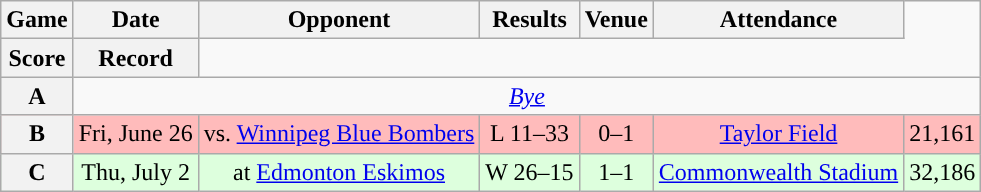<table class="wikitable" style="text-align:center">
<tr>
<th>Game</th>
<th>Date</th>
<th>Opponent</th>
<th>Results</th>
<th>Venue</th>
<th>Attendance</th>
</tr>
<tr>
<th>Score</th>
<th>Record</th>
</tr>
<tr>
<th>A</th>
<td colspan=7><em><a href='#'>Bye</a></em></td>
</tr>
<tr style="background:#ffbbbb">
<th>B</th>
<td>Fri, June 26</td>
<td>vs. <a href='#'>Winnipeg Blue Bombers</a></td>
<td>L 11–33</td>
<td>0–1</td>
<td><a href='#'>Taylor Field</a></td>
<td>21,161</td>
</tr>
<tr style="background:#ddffdd">
<th>C</th>
<td>Thu, July 2</td>
<td>at <a href='#'>Edmonton Eskimos</a></td>
<td>W 26–15</td>
<td>1–1</td>
<td><a href='#'>Commonwealth Stadium</a></td>
<td>32,186</td>
</tr>
</table>
